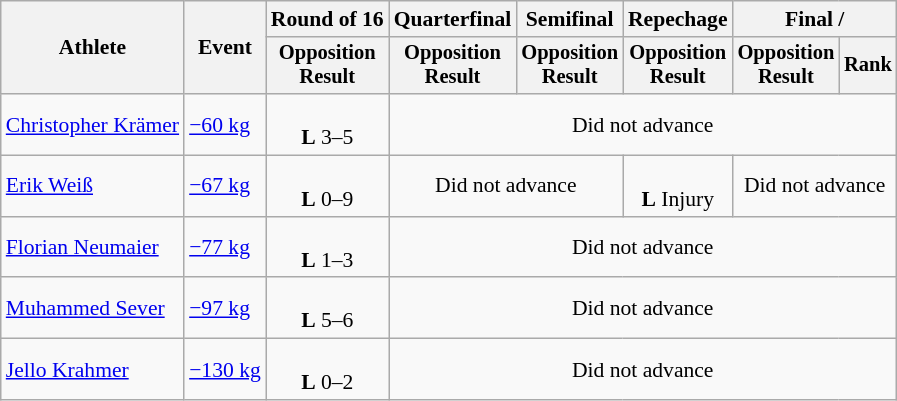<table class="wikitable" style="font-size:90%">
<tr>
<th rowspan=2>Athlete</th>
<th rowspan=2>Event</th>
<th>Round of 16</th>
<th>Quarterfinal</th>
<th>Semifinal</th>
<th>Repechage</th>
<th colspan=2>Final / </th>
</tr>
<tr style="font-size: 95%">
<th>Opposition<br>Result</th>
<th>Opposition<br>Result</th>
<th>Opposition<br>Result</th>
<th>Opposition<br>Result</th>
<th>Opposition<br>Result</th>
<th>Rank</th>
</tr>
<tr align=center>
<td align=left><a href='#'>Christopher Krämer</a></td>
<td align=left><a href='#'>−60 kg</a></td>
<td><br><strong>L</strong> 3–5</td>
<td colspan=5>Did not advance</td>
</tr>
<tr align=center>
<td align=left><a href='#'>Erik Weiß</a></td>
<td align=left><a href='#'>−67 kg</a></td>
<td><br><strong>L</strong> 0–9</td>
<td colspan=2>Did not advance</td>
<td><br><strong>L</strong> Injury</td>
<td colspan=2>Did not advance</td>
</tr>
<tr align=center>
<td align=left><a href='#'>Florian Neumaier</a></td>
<td align=left><a href='#'>−77 kg</a></td>
<td><br><strong>L</strong> 1–3</td>
<td colspan=5>Did not advance</td>
</tr>
<tr align=center>
<td align=left><a href='#'>Muhammed Sever</a></td>
<td align=left><a href='#'>−97 kg</a></td>
<td><br><strong>L</strong> 5–6</td>
<td colspan=5>Did not advance</td>
</tr>
<tr align=center>
<td align=left><a href='#'>Jello Krahmer</a></td>
<td align=left><a href='#'>−130 kg</a></td>
<td><br><strong>L</strong> 0–2</td>
<td colspan=5>Did not advance</td>
</tr>
</table>
